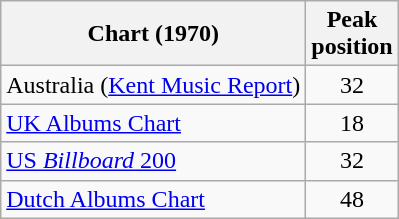<table class="wikitable">
<tr>
<th>Chart (1970)</th>
<th>Peak<br>position</th>
</tr>
<tr>
<td>Australia (<a href='#'>Kent Music Report</a>)</td>
<td style="text-align:center;">32</td>
</tr>
<tr>
<td><a href='#'>UK Albums Chart</a></td>
<td style="text-align:center;">18</td>
</tr>
<tr>
<td><a href='#'>US <em>Billboard</em> 200</a></td>
<td style="text-align:center;">32</td>
</tr>
<tr>
<td><a href='#'>Dutch Albums Chart</a></td>
<td style="text-align:center;">48</td>
</tr>
</table>
